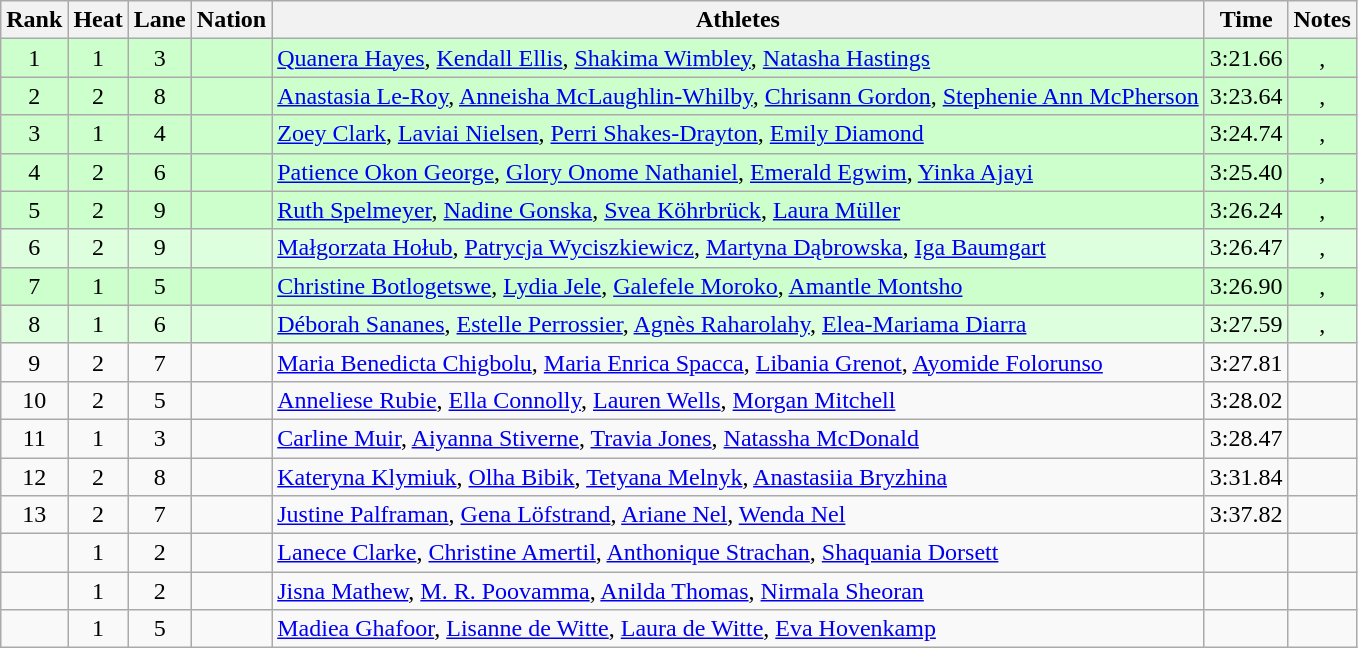<table class="wikitable sortable" style="text-align:center">
<tr>
<th>Rank</th>
<th>Heat</th>
<th>Lane</th>
<th>Nation</th>
<th>Athletes</th>
<th>Time</th>
<th>Notes</th>
</tr>
<tr bgcolor=ccffcc>
<td>1</td>
<td>1</td>
<td>3</td>
<td align=left></td>
<td align=left><a href='#'>Quanera Hayes</a>, <a href='#'>Kendall Ellis</a>, <a href='#'>Shakima Wimbley</a>, <a href='#'>Natasha Hastings</a></td>
<td>3:21.66</td>
<td>, </td>
</tr>
<tr bgcolor=ccffcc>
<td>2</td>
<td>2</td>
<td>8</td>
<td align=left></td>
<td align=left><a href='#'>Anastasia Le-Roy</a>, <a href='#'>Anneisha McLaughlin-Whilby</a>, <a href='#'>Chrisann Gordon</a>, <a href='#'>Stephenie Ann McPherson</a></td>
<td>3:23.64</td>
<td>, </td>
</tr>
<tr bgcolor=ccffcc>
<td>3</td>
<td>1</td>
<td>4</td>
<td align=left></td>
<td align=left><a href='#'>Zoey Clark</a>, <a href='#'>Laviai Nielsen</a>, <a href='#'>Perri Shakes-Drayton</a>, <a href='#'>Emily Diamond</a></td>
<td>3:24.74</td>
<td>, </td>
</tr>
<tr bgcolor=ccffcc>
<td>4</td>
<td>2</td>
<td>6</td>
<td align=left></td>
<td align=left><a href='#'>Patience Okon George</a>, <a href='#'>Glory Onome Nathaniel</a>, <a href='#'>Emerald Egwim</a>, <a href='#'>Yinka Ajayi</a></td>
<td>3:25.40</td>
<td>, </td>
</tr>
<tr bgcolor=ccffcc>
<td>5</td>
<td>2</td>
<td>9</td>
<td align=left></td>
<td align=left><a href='#'>Ruth Spelmeyer</a>, <a href='#'>Nadine Gonska</a>, <a href='#'>Svea Köhrbrück</a>, <a href='#'>Laura Müller</a></td>
<td>3:26.24</td>
<td>, </td>
</tr>
<tr bgcolor=ddffdd>
<td>6</td>
<td>2</td>
<td>9</td>
<td align=left></td>
<td align=left><a href='#'>Małgorzata Hołub</a>, <a href='#'>Patrycja Wyciszkiewicz</a>, <a href='#'>Martyna Dąbrowska</a>, <a href='#'>Iga Baumgart</a></td>
<td>3:26.47</td>
<td>, </td>
</tr>
<tr bgcolor=ccffcc>
<td>7</td>
<td>1</td>
<td>5</td>
<td align=left></td>
<td align=left><a href='#'>Christine Botlogetswe</a>, <a href='#'>Lydia Jele</a>, <a href='#'>Galefele Moroko</a>, <a href='#'>Amantle Montsho</a></td>
<td>3:26.90</td>
<td>, <strong></strong></td>
</tr>
<tr bgcolor=ddffdd>
<td>8</td>
<td>1</td>
<td>6</td>
<td align=left></td>
<td align=left><a href='#'>Déborah Sananes</a>, <a href='#'>Estelle Perrossier</a>, <a href='#'>Agnès Raharolahy</a>, <a href='#'>Elea-Mariama Diarra</a></td>
<td>3:27.59</td>
<td>, </td>
</tr>
<tr>
<td>9</td>
<td>2</td>
<td>7</td>
<td align=left></td>
<td align=left><a href='#'>Maria Benedicta Chigbolu</a>, <a href='#'>Maria Enrica Spacca</a>, <a href='#'>Libania Grenot</a>, <a href='#'>Ayomide Folorunso</a></td>
<td>3:27.81</td>
<td></td>
</tr>
<tr>
<td>10</td>
<td>2</td>
<td>5</td>
<td align=left></td>
<td align=left><a href='#'>Anneliese Rubie</a>, <a href='#'>Ella Connolly</a>, <a href='#'>Lauren Wells</a>, <a href='#'>Morgan Mitchell</a></td>
<td>3:28.02</td>
<td></td>
</tr>
<tr>
<td>11</td>
<td>1</td>
<td>3</td>
<td align=left></td>
<td align=left><a href='#'>Carline Muir</a>, <a href='#'>Aiyanna Stiverne</a>, <a href='#'>Travia Jones</a>, <a href='#'>Natassha McDonald</a></td>
<td>3:28.47</td>
<td></td>
</tr>
<tr>
<td>12</td>
<td>2</td>
<td>8</td>
<td align=left></td>
<td align=left><a href='#'>Kateryna Klymiuk</a>, <a href='#'>Olha Bibik</a>, <a href='#'>Tetyana Melnyk</a>, <a href='#'>Anastasiia Bryzhina</a></td>
<td>3:31.84</td>
<td></td>
</tr>
<tr>
<td>13</td>
<td>2</td>
<td>7</td>
<td align=left></td>
<td align=left><a href='#'>Justine Palframan</a>, <a href='#'>Gena Löfstrand</a>, <a href='#'>Ariane Nel</a>, <a href='#'>Wenda Nel</a></td>
<td>3:37.82</td>
<td></td>
</tr>
<tr>
<td></td>
<td>1</td>
<td>2</td>
<td align=left></td>
<td align=left><a href='#'>Lanece Clarke</a>, <a href='#'>Christine Amertil</a>, <a href='#'>Anthonique Strachan</a>, <a href='#'>Shaquania Dorsett</a></td>
<td></td>
<td></td>
</tr>
<tr>
<td></td>
<td>1</td>
<td>2</td>
<td align=left></td>
<td align=left><a href='#'>Jisna Mathew</a>, <a href='#'>M. R. Poovamma</a>, <a href='#'>Anilda Thomas</a>, <a href='#'>Nirmala Sheoran</a></td>
<td></td>
<td></td>
</tr>
<tr>
<td></td>
<td>1</td>
<td>5</td>
<td align=left></td>
<td align=left><a href='#'>Madiea Ghafoor</a>, <a href='#'>Lisanne de Witte</a>, <a href='#'>Laura de Witte</a>, <a href='#'>Eva Hovenkamp</a></td>
<td></td>
<td></td>
</tr>
</table>
